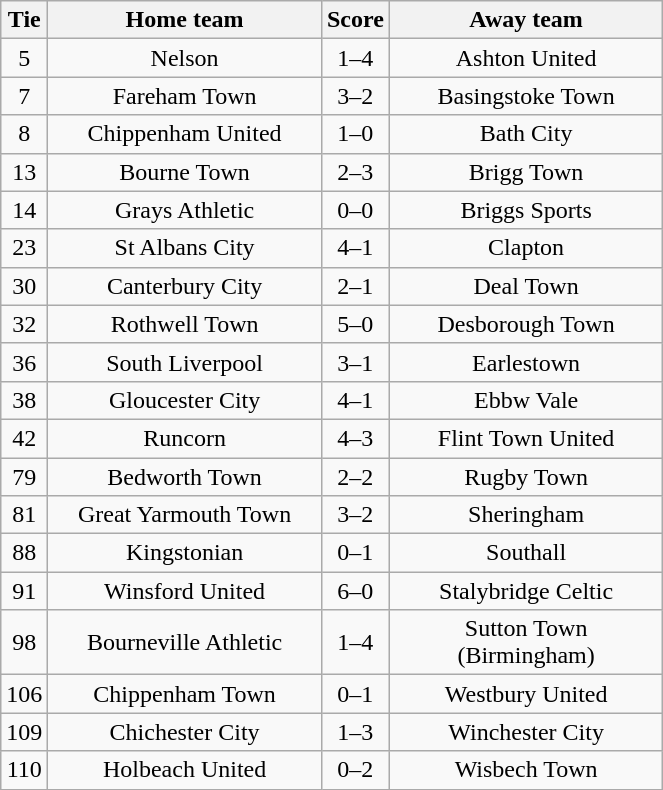<table class="wikitable" style="text-align:center;">
<tr>
<th width=20>Tie</th>
<th width=175>Home team</th>
<th width=20>Score</th>
<th width=175>Away team</th>
</tr>
<tr>
<td>5</td>
<td>Nelson</td>
<td>1–4</td>
<td>Ashton United</td>
</tr>
<tr>
<td>7</td>
<td>Fareham Town</td>
<td>3–2</td>
<td>Basingstoke Town</td>
</tr>
<tr>
<td>8</td>
<td>Chippenham United</td>
<td>1–0</td>
<td>Bath City</td>
</tr>
<tr>
<td>13</td>
<td>Bourne Town</td>
<td>2–3</td>
<td>Brigg Town</td>
</tr>
<tr>
<td>14</td>
<td>Grays Athletic</td>
<td>0–0</td>
<td>Briggs Sports</td>
</tr>
<tr>
<td>23</td>
<td>St Albans City</td>
<td>4–1</td>
<td>Clapton</td>
</tr>
<tr>
<td>30</td>
<td>Canterbury City</td>
<td>2–1</td>
<td>Deal Town</td>
</tr>
<tr>
<td>32</td>
<td>Rothwell Town</td>
<td>5–0</td>
<td>Desborough Town</td>
</tr>
<tr>
<td>36</td>
<td>South Liverpool</td>
<td>3–1</td>
<td>Earlestown</td>
</tr>
<tr>
<td>38</td>
<td>Gloucester City</td>
<td>4–1</td>
<td>Ebbw Vale</td>
</tr>
<tr>
<td>42</td>
<td>Runcorn</td>
<td>4–3</td>
<td>Flint Town United</td>
</tr>
<tr>
<td>79</td>
<td>Bedworth Town</td>
<td>2–2</td>
<td>Rugby Town</td>
</tr>
<tr>
<td>81</td>
<td>Great Yarmouth Town</td>
<td>3–2</td>
<td>Sheringham</td>
</tr>
<tr>
<td>88</td>
<td>Kingstonian</td>
<td>0–1</td>
<td>Southall</td>
</tr>
<tr>
<td>91</td>
<td>Winsford United</td>
<td>6–0</td>
<td>Stalybridge Celtic</td>
</tr>
<tr>
<td>98</td>
<td>Bourneville Athletic</td>
<td>1–4</td>
<td>Sutton Town (Birmingham)</td>
</tr>
<tr>
<td>106</td>
<td>Chippenham Town</td>
<td>0–1</td>
<td>Westbury United</td>
</tr>
<tr>
<td>109</td>
<td>Chichester City</td>
<td>1–3</td>
<td>Winchester City</td>
</tr>
<tr>
<td>110</td>
<td>Holbeach United</td>
<td>0–2</td>
<td>Wisbech Town</td>
</tr>
</table>
